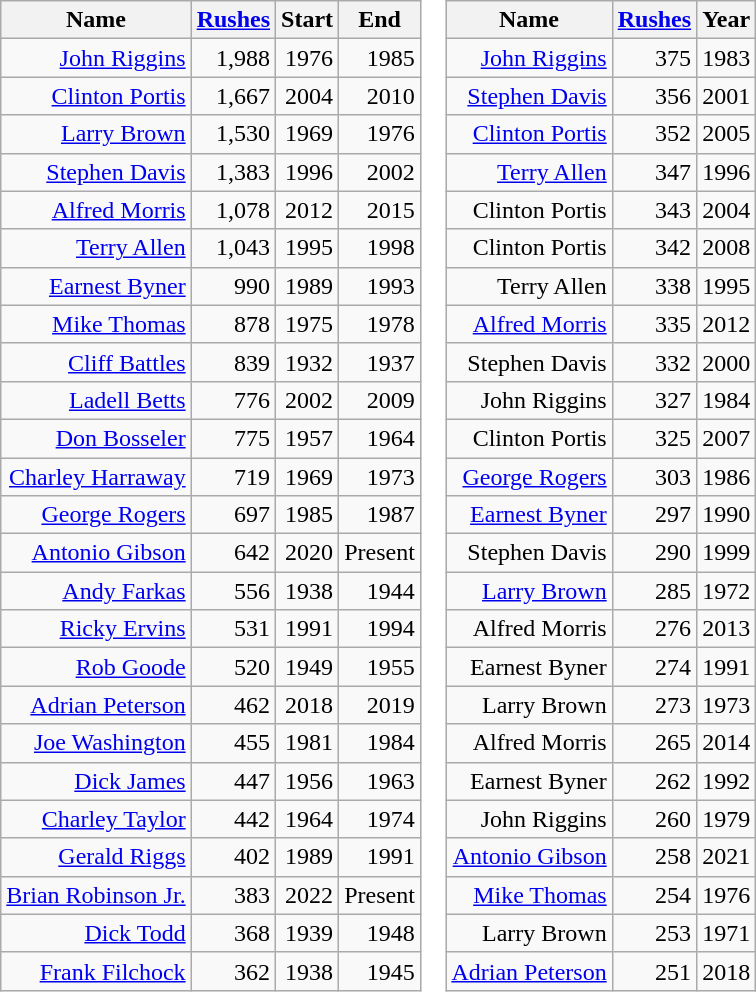<table border="0" cellpadding="0" cellspacing="0">
<tr valign="top">
<td><br><table class="wikitable sortable" style="text-align:right">
<tr>
<th><strong>Name</strong></th>
<th><strong><a href='#'>Rushes</a></strong></th>
<th><strong>Start</strong></th>
<th><strong>End</strong></th>
</tr>
<tr>
<td><a href='#'>John Riggins</a></td>
<td>1,988</td>
<td>1976</td>
<td>1985</td>
</tr>
<tr>
<td><a href='#'>Clinton Portis</a></td>
<td>1,667</td>
<td>2004</td>
<td>2010</td>
</tr>
<tr>
<td><a href='#'>Larry Brown</a></td>
<td>1,530</td>
<td>1969</td>
<td>1976</td>
</tr>
<tr>
<td><a href='#'>Stephen Davis</a></td>
<td>1,383</td>
<td>1996</td>
<td>2002</td>
</tr>
<tr>
<td><a href='#'>Alfred Morris</a></td>
<td>1,078</td>
<td>2012</td>
<td>2015</td>
</tr>
<tr>
<td><a href='#'>Terry Allen</a></td>
<td>1,043</td>
<td>1995</td>
<td>1998</td>
</tr>
<tr>
<td><a href='#'>Earnest Byner</a></td>
<td>990</td>
<td>1989</td>
<td>1993</td>
</tr>
<tr>
<td><a href='#'>Mike Thomas</a></td>
<td>878</td>
<td>1975</td>
<td>1978</td>
</tr>
<tr>
<td><a href='#'>Cliff Battles</a></td>
<td>839</td>
<td>1932</td>
<td>1937</td>
</tr>
<tr>
<td><a href='#'>Ladell Betts</a></td>
<td>776</td>
<td>2002</td>
<td>2009</td>
</tr>
<tr>
<td><a href='#'>Don Bosseler</a></td>
<td>775</td>
<td>1957</td>
<td>1964</td>
</tr>
<tr>
<td><a href='#'>Charley Harraway</a></td>
<td>719</td>
<td>1969</td>
<td>1973</td>
</tr>
<tr>
<td><a href='#'>George Rogers</a></td>
<td>697</td>
<td>1985</td>
<td>1987</td>
</tr>
<tr>
<td><a href='#'>Antonio Gibson</a></td>
<td>642</td>
<td>2020</td>
<td>Present</td>
</tr>
<tr>
<td><a href='#'>Andy Farkas</a></td>
<td>556</td>
<td>1938</td>
<td>1944</td>
</tr>
<tr>
<td><a href='#'>Ricky Ervins</a></td>
<td>531</td>
<td>1991</td>
<td>1994</td>
</tr>
<tr>
<td><a href='#'>Rob Goode</a></td>
<td>520</td>
<td>1949</td>
<td>1955</td>
</tr>
<tr>
<td><a href='#'>Adrian Peterson</a></td>
<td>462</td>
<td>2018</td>
<td>2019</td>
</tr>
<tr>
<td><a href='#'>Joe Washington</a></td>
<td>455</td>
<td>1981</td>
<td>1984</td>
</tr>
<tr>
<td><a href='#'>Dick James</a></td>
<td>447</td>
<td>1956</td>
<td>1963</td>
</tr>
<tr>
<td><a href='#'>Charley Taylor</a></td>
<td>442</td>
<td>1964</td>
<td>1974</td>
</tr>
<tr>
<td><a href='#'>Gerald Riggs</a></td>
<td>402</td>
<td>1989</td>
<td>1991</td>
</tr>
<tr>
<td><a href='#'>Brian Robinson Jr.</a></td>
<td>383</td>
<td>2022</td>
<td>Present</td>
</tr>
<tr>
<td><a href='#'>Dick Todd</a></td>
<td>368</td>
<td>1939</td>
<td>1948</td>
</tr>
<tr>
<td><a href='#'>Frank Filchock</a></td>
<td>362</td>
<td>1938</td>
<td>1945</td>
</tr>
</table>
</td>
<td><br><table class="wikitable sortable" style="text-align:right">
<tr>
<th><strong>Name</strong></th>
<th><strong><a href='#'>Rushes</a></strong></th>
<th><strong>Year</strong></th>
</tr>
<tr>
<td><a href='#'>John Riggins</a></td>
<td>375</td>
<td>1983</td>
</tr>
<tr>
<td><a href='#'>Stephen Davis</a></td>
<td>356</td>
<td>2001</td>
</tr>
<tr>
<td><a href='#'>Clinton Portis</a></td>
<td>352</td>
<td>2005</td>
</tr>
<tr>
<td><a href='#'>Terry Allen</a></td>
<td>347</td>
<td>1996</td>
</tr>
<tr>
<td>Clinton Portis</td>
<td>343</td>
<td>2004</td>
</tr>
<tr>
<td>Clinton Portis</td>
<td>342</td>
<td>2008</td>
</tr>
<tr>
<td>Terry Allen</td>
<td>338</td>
<td>1995</td>
</tr>
<tr>
<td><a href='#'>Alfred Morris</a></td>
<td>335</td>
<td>2012</td>
</tr>
<tr>
<td>Stephen Davis</td>
<td>332</td>
<td>2000</td>
</tr>
<tr>
<td>John Riggins</td>
<td>327</td>
<td>1984</td>
</tr>
<tr>
<td>Clinton Portis</td>
<td>325</td>
<td>2007</td>
</tr>
<tr>
<td><a href='#'>George Rogers</a></td>
<td>303</td>
<td>1986</td>
</tr>
<tr>
<td><a href='#'>Earnest Byner</a></td>
<td>297</td>
<td>1990</td>
</tr>
<tr>
<td>Stephen Davis</td>
<td>290</td>
<td>1999</td>
</tr>
<tr>
<td><a href='#'>Larry Brown</a></td>
<td>285</td>
<td>1972</td>
</tr>
<tr>
<td>Alfred Morris</td>
<td>276</td>
<td>2013</td>
</tr>
<tr>
<td>Earnest Byner</td>
<td>274</td>
<td>1991</td>
</tr>
<tr>
<td>Larry Brown</td>
<td>273</td>
<td>1973</td>
</tr>
<tr>
<td>Alfred Morris</td>
<td>265</td>
<td>2014</td>
</tr>
<tr>
<td>Earnest Byner</td>
<td>262</td>
<td>1992</td>
</tr>
<tr>
<td>John Riggins</td>
<td>260</td>
<td>1979</td>
</tr>
<tr>
<td><a href='#'>Antonio Gibson</a></td>
<td>258</td>
<td>2021</td>
</tr>
<tr>
<td><a href='#'>Mike Thomas</a></td>
<td>254</td>
<td>1976</td>
</tr>
<tr>
<td>Larry Brown</td>
<td>253</td>
<td>1971</td>
</tr>
<tr>
<td><a href='#'>Adrian Peterson</a></td>
<td>251</td>
<td>2018</td>
</tr>
</table>
</td>
</tr>
</table>
